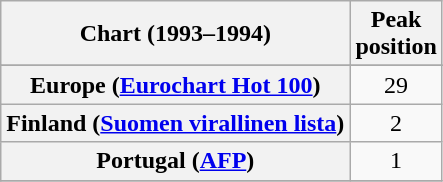<table class="wikitable sortable plainrowheaders" style="text-align:center">
<tr>
<th>Chart (1993–1994)</th>
<th>Peak<br>position</th>
</tr>
<tr>
</tr>
<tr>
</tr>
<tr>
<th scope="row">Europe (<a href='#'>Eurochart Hot 100</a>)</th>
<td>29</td>
</tr>
<tr>
<th scope="row">Finland (<a href='#'>Suomen virallinen lista</a>)</th>
<td>2</td>
</tr>
<tr>
<th scope="row">Portugal (<a href='#'>AFP</a>)</th>
<td>1</td>
</tr>
<tr>
</tr>
</table>
